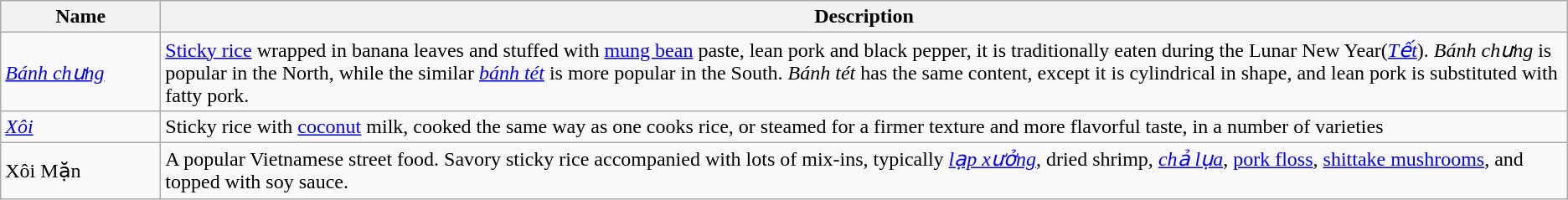<table class="wikitable">
<tr>
<th scope="col" style="width:120px;">Name</th>
<th>Description</th>
</tr>
<tr>
<td><em><a href='#'>Bánh chưng</a></em></td>
<td><a href='#'>Sticky rice</a> wrapped in banana leaves and stuffed with <a href='#'>mung bean</a> paste, lean pork and black pepper, it is traditionally eaten during the Lunar New Year(<em><a href='#'>Tết</a></em>). <em>Bánh chưng</em> is popular in the North, while the similar <em><a href='#'>bánh tét</a></em> is more popular in the South. <em>Bánh tét</em> has the same content, except it is cylindrical in shape, and lean pork is substituted with fatty pork.</td>
</tr>
<tr>
<td><em><a href='#'>Xôi</a></em></td>
<td>Sticky rice with <a href='#'>coconut</a> milk, cooked the same way as one cooks rice, or steamed for a firmer texture and more flavorful taste, in a number of varieties</td>
</tr>
<tr>
<td>Xôi Mặn</td>
<td>A popular Vietnamese street food. Savory sticky rice accompanied with lots of mix-ins, typically <a href='#'><em>lạp xưởng</em></a>, dried shrimp, <em><a href='#'>chả lụa</a></em>, <a href='#'>pork floss</a>, <a href='#'>shittake mushrooms</a>, and topped with soy sauce.</td>
</tr>
</table>
